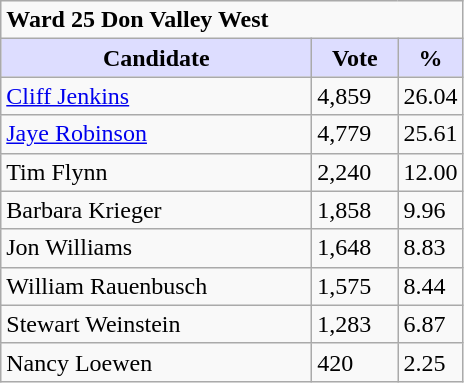<table class="wikitable plainrowheaders">
<tr>
<td colspan="3"><strong>Ward 25 Don Valley West</strong></td>
</tr>
<tr>
<th style="background:#ddf; width:200px;">Candidate</th>
<th style="background:#ddf; width:50px;">Vote</th>
<th style="background:#ddf; width:30px;">%</th>
</tr>
<tr>
<td><a href='#'>Cliff Jenkins</a></td>
<td>4,859</td>
<td>26.04</td>
</tr>
<tr>
<td><a href='#'>Jaye Robinson</a></td>
<td>4,779</td>
<td>25.61</td>
</tr>
<tr>
<td>Tim Flynn</td>
<td>2,240</td>
<td>12.00</td>
</tr>
<tr>
<td>Barbara Krieger</td>
<td>1,858</td>
<td>9.96</td>
</tr>
<tr>
<td>Jon Williams</td>
<td>1,648</td>
<td>8.83</td>
</tr>
<tr>
<td>William Rauenbusch</td>
<td>1,575</td>
<td>8.44</td>
</tr>
<tr>
<td>Stewart Weinstein</td>
<td>1,283</td>
<td>6.87</td>
</tr>
<tr>
<td>Nancy Loewen</td>
<td>420</td>
<td>2.25</td>
</tr>
</table>
